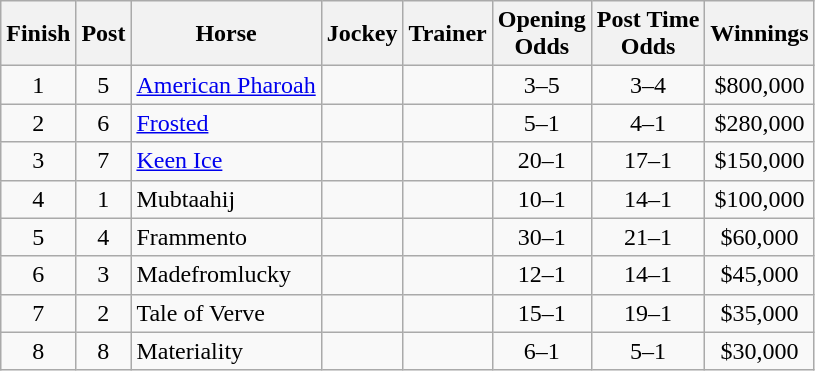<table class="wikitable sortable">
<tr>
<th>Finish</th>
<th>Post</th>
<th>Horse</th>
<th>Jockey</th>
<th>Trainer</th>
<th>Opening<br>Odds</th>
<th>Post Time<br>Odds</th>
<th>Winnings</th>
</tr>
<tr>
<td align=center>1</td>
<td align=center>5</td>
<td><a href='#'>American Pharoah</a></td>
<td></td>
<td></td>
<td align=center>3–5</td>
<td align=center>3–4</td>
<td align=center>$800,000</td>
</tr>
<tr>
<td align=center>2</td>
<td align=center>6</td>
<td><a href='#'>Frosted</a></td>
<td></td>
<td></td>
<td align=center>5–1</td>
<td align=center>4–1</td>
<td align=center>$280,000</td>
</tr>
<tr>
<td align=center>3</td>
<td align=center>7</td>
<td><a href='#'>Keen Ice</a></td>
<td></td>
<td></td>
<td align=center>20–1</td>
<td align=center>17–1</td>
<td align=center>$150,000</td>
</tr>
<tr>
<td align=center>4</td>
<td align=center>1</td>
<td>Mubtaahij</td>
<td></td>
<td></td>
<td align=center>10–1</td>
<td align=center>14–1</td>
<td align=center>$100,000</td>
</tr>
<tr>
<td align=center>5</td>
<td align=center>4</td>
<td>Frammento</td>
<td></td>
<td></td>
<td align=center>30–1</td>
<td align=center>21–1</td>
<td align=center>$60,000</td>
</tr>
<tr>
<td align=center>6</td>
<td align=center>3</td>
<td>Madefromlucky</td>
<td></td>
<td></td>
<td align=center>12–1</td>
<td align=center>14–1</td>
<td align=center>$45,000</td>
</tr>
<tr>
<td align=center>7</td>
<td align=center>2</td>
<td>Tale of Verve</td>
<td></td>
<td></td>
<td align=center>15–1</td>
<td align=center>19–1</td>
<td align=center>$35,000</td>
</tr>
<tr>
<td align=center>8</td>
<td align=center>8</td>
<td>Materiality</td>
<td></td>
<td></td>
<td align=center>6–1</td>
<td align=center>5–1</td>
<td align=center>$30,000</td>
</tr>
</table>
